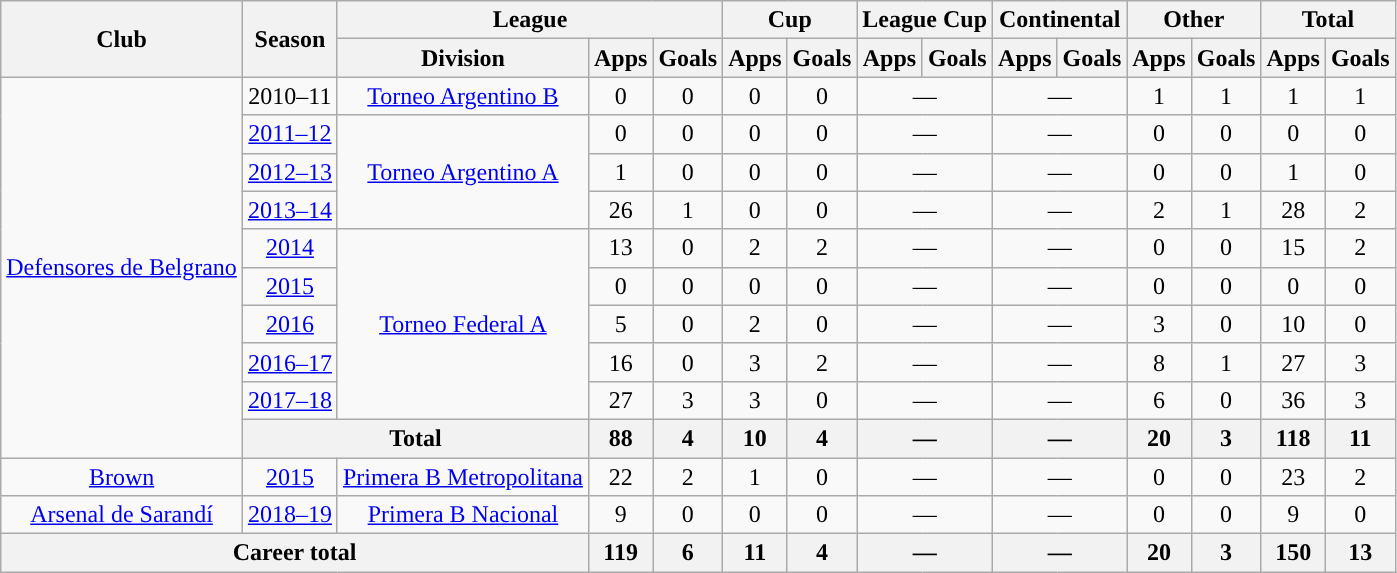<table class="wikitable" style="text-align:center">
<tr>
<th rowspan="2">Club</th>
<th rowspan="2">Season</th>
<th colspan="3">League</th>
<th colspan="2">Cup</th>
<th colspan="2">League Cup</th>
<th colspan="2">Continental</th>
<th colspan="2">Other</th>
<th colspan="2">Total</th>
</tr>
<tr>
<th>Division</th>
<th>Apps</th>
<th>Goals</th>
<th>Apps</th>
<th>Goals</th>
<th>Apps</th>
<th>Goals</th>
<th>Apps</th>
<th>Goals</th>
<th>Apps</th>
<th>Goals</th>
<th>Apps</th>
<th>Goals</th>
</tr>
<tr>
<td rowspan="10"><a href='#'>Defensores de Belgrano</a></td>
<td>2010–11</td>
<td rowspan="1"><a href='#'>Torneo Argentino B</a></td>
<td>0</td>
<td>0</td>
<td>0</td>
<td>0</td>
<td colspan="2">—</td>
<td colspan="2">—</td>
<td>1</td>
<td>1</td>
<td>1</td>
<td>1</td>
</tr>
<tr>
<td><a href='#'>2011–12</a></td>
<td rowspan="3"><a href='#'>Torneo Argentino A</a></td>
<td>0</td>
<td>0</td>
<td>0</td>
<td>0</td>
<td colspan="2">—</td>
<td colspan="2">—</td>
<td>0</td>
<td>0</td>
<td>0</td>
<td>0</td>
</tr>
<tr>
<td><a href='#'>2012–13</a></td>
<td>1</td>
<td>0</td>
<td>0</td>
<td>0</td>
<td colspan="2">—</td>
<td colspan="2">—</td>
<td>0</td>
<td>0</td>
<td>1</td>
<td>0</td>
</tr>
<tr>
<td><a href='#'>2013–14</a></td>
<td>26</td>
<td>1</td>
<td>0</td>
<td>0</td>
<td colspan="2">—</td>
<td colspan="2">—</td>
<td>2</td>
<td>1</td>
<td>28</td>
<td>2</td>
</tr>
<tr>
<td><a href='#'>2014</a></td>
<td rowspan="5"><a href='#'>Torneo Federal A</a></td>
<td>13</td>
<td>0</td>
<td>2</td>
<td>2</td>
<td colspan="2">—</td>
<td colspan="2">—</td>
<td>0</td>
<td>0</td>
<td>15</td>
<td>2</td>
</tr>
<tr>
<td><a href='#'>2015</a></td>
<td>0</td>
<td>0</td>
<td>0</td>
<td>0</td>
<td colspan="2">—</td>
<td colspan="2">—</td>
<td>0</td>
<td>0</td>
<td>0</td>
<td>0</td>
</tr>
<tr>
<td><a href='#'>2016</a></td>
<td>5</td>
<td>0</td>
<td>2</td>
<td>0</td>
<td colspan="2">—</td>
<td colspan="2">—</td>
<td>3</td>
<td>0</td>
<td>10</td>
<td>0</td>
</tr>
<tr>
<td><a href='#'>2016–17</a></td>
<td>16</td>
<td>0</td>
<td>3</td>
<td>2</td>
<td colspan="2">—</td>
<td colspan="2">—</td>
<td>8</td>
<td>1</td>
<td>27</td>
<td>3</td>
</tr>
<tr>
<td><a href='#'>2017–18</a></td>
<td>27</td>
<td>3</td>
<td>3</td>
<td>0</td>
<td colspan="2">—</td>
<td colspan="2">—</td>
<td>6</td>
<td>0</td>
<td>36</td>
<td>3</td>
</tr>
<tr>
<th colspan="2">Total</th>
<th>88</th>
<th>4</th>
<th>10</th>
<th>4</th>
<th colspan="2">—</th>
<th colspan="2">—</th>
<th>20</th>
<th>3</th>
<th>118</th>
<th>11</th>
</tr>
<tr>
<td rowspan="1"><a href='#'>Brown</a></td>
<td><a href='#'>2015</a></td>
<td rowspan="1"><a href='#'>Primera B Metropolitana</a></td>
<td>22</td>
<td>2</td>
<td>1</td>
<td>0</td>
<td colspan="2">—</td>
<td colspan="2">—</td>
<td>0</td>
<td>0</td>
<td>23</td>
<td>2</td>
</tr>
<tr>
<td rowspan="1"><a href='#'>Arsenal de Sarandí</a></td>
<td><a href='#'>2018–19</a></td>
<td rowspan="1"><a href='#'>Primera B Nacional</a></td>
<td>9</td>
<td>0</td>
<td>0</td>
<td>0</td>
<td colspan="2">—</td>
<td colspan="2">—</td>
<td>0</td>
<td>0</td>
<td>9</td>
<td>0</td>
</tr>
<tr>
<th colspan="3">Career total</th>
<th>119</th>
<th>6</th>
<th>11</th>
<th>4</th>
<th colspan="2">—</th>
<th colspan="2">—</th>
<th>20</th>
<th>3</th>
<th>150</th>
<th>13</th>
</tr>
</table>
